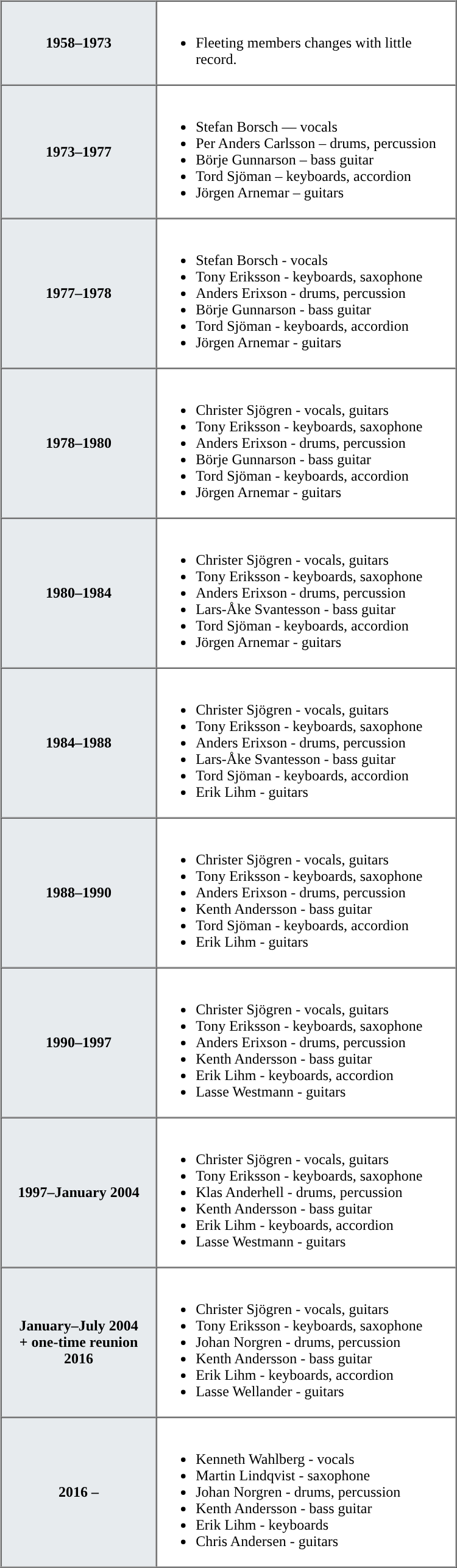<table class="toccolours" border=1 cellpadding=2 cellspacing=0 style="width: 500px; margin: 0 0">
<tr>
<th bgcolor="#E7EBEE">1958–1973</th>
<td><br><ul><li>Fleeting members changes with little record.</li></ul></td>
</tr>
<tr>
<th bgcolor="#E7EBEE">1973–1977</th>
<td><br><ul><li>Stefan Borsch — vocals</li><li>Per Anders Carlsson – drums, percussion</li><li>Börje Gunnarson – bass guitar</li><li>Tord Sjöman – keyboards, accordion</li><li>Jörgen Arnemar – guitars</li></ul></td>
</tr>
<tr>
<th bgcolor="#E7EBEE">1977–1978</th>
<td><br><ul><li>Stefan Borsch - vocals</li><li>Tony Eriksson - keyboards, saxophone</li><li>Anders Erixson - drums, percussion</li><li>Börje Gunnarson - bass guitar</li><li>Tord Sjöman - keyboards, accordion</li><li>Jörgen Arnemar - guitars</li></ul></td>
</tr>
<tr>
<th bgcolor="#E7EBEE">1978–1980</th>
<td><br><ul><li>Christer Sjögren - vocals, guitars</li><li>Tony Eriksson - keyboards, saxophone</li><li>Anders Erixson - drums, percussion</li><li>Börje Gunnarson - bass guitar</li><li>Tord Sjöman - keyboards, accordion</li><li>Jörgen Arnemar - guitars</li></ul></td>
</tr>
<tr>
<th bgcolor="#E7EBEE">1980–1984</th>
<td><br><ul><li>Christer Sjögren - vocals, guitars</li><li>Tony Eriksson - keyboards, saxophone</li><li>Anders Erixson - drums, percussion</li><li>Lars-Åke Svantesson - bass guitar</li><li>Tord Sjöman - keyboards, accordion</li><li>Jörgen Arnemar - guitars</li></ul></td>
</tr>
<tr>
<th bgcolor="#E7EBEE">1984–1988</th>
<td><br><ul><li>Christer Sjögren - vocals, guitars</li><li>Tony Eriksson - keyboards, saxophone</li><li>Anders Erixson - drums, percussion</li><li>Lars-Åke Svantesson - bass guitar</li><li>Tord Sjöman - keyboards, accordion</li><li>Erik Lihm - guitars</li></ul></td>
</tr>
<tr>
<th bgcolor="#E7EBEE">1988–1990</th>
<td><br><ul><li>Christer Sjögren - vocals, guitars</li><li>Tony Eriksson - keyboards, saxophone</li><li>Anders Erixson - drums, percussion</li><li>Kenth Andersson - bass guitar</li><li>Tord Sjöman - keyboards, accordion</li><li>Erik Lihm - guitars</li></ul></td>
</tr>
<tr>
<th bgcolor="#E7EBEE">1990–1997</th>
<td><br><ul><li>Christer Sjögren - vocals, guitars</li><li>Tony Eriksson - keyboards, saxophone</li><li>Anders Erixson - drums, percussion</li><li>Kenth Andersson - bass guitar</li><li>Erik Lihm - keyboards, accordion</li><li>Lasse Westmann - guitars</li></ul></td>
</tr>
<tr>
<th bgcolor="#E7EBEE">1997–January 2004</th>
<td><br><ul><li>Christer Sjögren - vocals, guitars</li><li>Tony Eriksson - keyboards, saxophone</li><li>Klas Anderhell - drums, percussion</li><li>Kenth Andersson - bass guitar</li><li>Erik Lihm - keyboards, accordion</li><li>Lasse Westmann - guitars</li></ul></td>
</tr>
<tr>
<th bgcolor="#E7EBEE">January–July 2004<br>+ one-time reunion 2016</th>
<td><br><ul><li>Christer Sjögren - vocals, guitars</li><li>Tony Eriksson - keyboards, saxophone</li><li>Johan Norgren - drums, percussion</li><li>Kenth Andersson - bass guitar</li><li>Erik Lihm - keyboards, accordion</li><li>Lasse Wellander - guitars</li></ul></td>
</tr>
<tr>
<th bgcolor="#E7EBEE">2016 –</th>
<td><br><ul><li>Kenneth Wahlberg - vocals</li><li>Martin Lindqvist - saxophone</li><li>Johan Norgren - drums, percussion</li><li>Kenth Andersson - bass guitar</li><li>Erik Lihm - keyboards</li><li>Chris Andersen - guitars</li></ul></td>
</tr>
</table>
